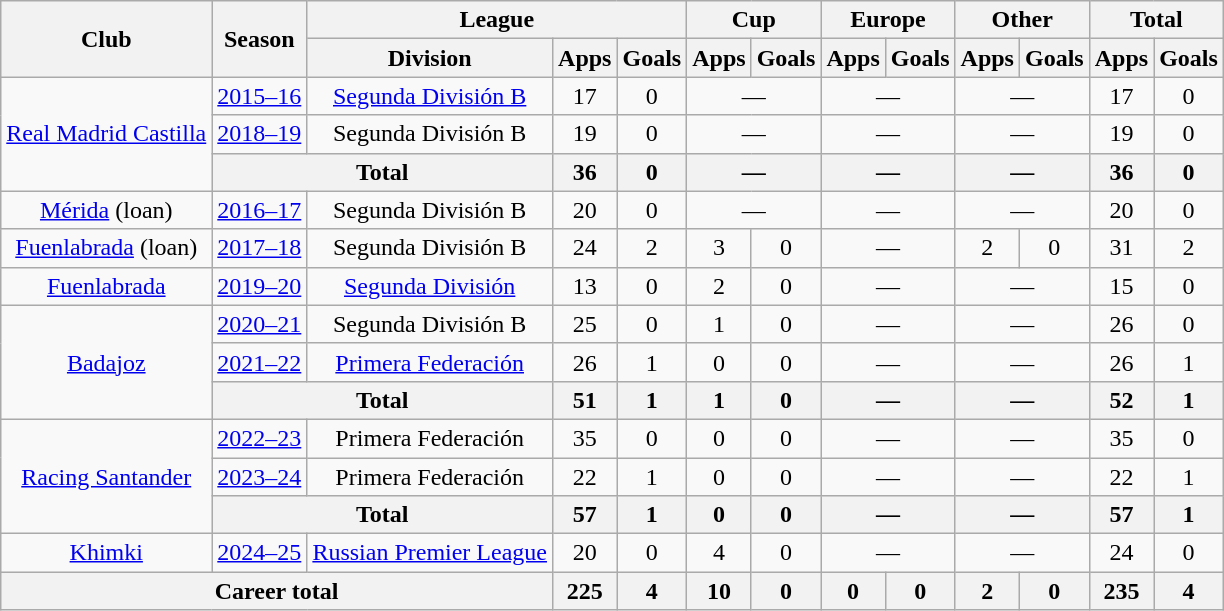<table class="wikitable" style="text-align: center;">
<tr>
<th rowspan="2">Club</th>
<th rowspan="2">Season</th>
<th colspan="3">League</th>
<th colspan="2">Cup</th>
<th colspan="2">Europe</th>
<th colspan="2">Other</th>
<th colspan="2">Total</th>
</tr>
<tr>
<th>Division</th>
<th>Apps</th>
<th>Goals</th>
<th>Apps</th>
<th>Goals</th>
<th>Apps</th>
<th>Goals</th>
<th>Apps</th>
<th>Goals</th>
<th>Apps</th>
<th>Goals</th>
</tr>
<tr>
<td rowspan="3"><a href='#'>Real Madrid Castilla</a></td>
<td><a href='#'>2015–16</a></td>
<td><a href='#'>Segunda División B</a></td>
<td>17</td>
<td>0</td>
<td colspan="2">—</td>
<td colspan="2">—</td>
<td colspan="2">—</td>
<td>17</td>
<td>0</td>
</tr>
<tr>
<td><a href='#'>2018–19</a></td>
<td>Segunda División B</td>
<td>19</td>
<td>0</td>
<td colspan="2">—</td>
<td colspan="2">—</td>
<td colspan="2">—</td>
<td>19</td>
<td>0</td>
</tr>
<tr>
<th colspan="2">Total</th>
<th>36</th>
<th>0</th>
<th colspan="2">—</th>
<th colspan="2">—</th>
<th colspan="2">—</th>
<th>36</th>
<th>0</th>
</tr>
<tr>
<td><a href='#'>Mérida</a> (loan)</td>
<td><a href='#'>2016–17</a></td>
<td>Segunda División B</td>
<td>20</td>
<td>0</td>
<td colspan="2">—</td>
<td colspan="2">—</td>
<td colspan="2">—</td>
<td>20</td>
<td>0</td>
</tr>
<tr>
<td><a href='#'>Fuenlabrada</a> (loan)</td>
<td><a href='#'>2017–18</a></td>
<td>Segunda División B</td>
<td>24</td>
<td>2</td>
<td>3</td>
<td>0</td>
<td colspan="2">—</td>
<td>2</td>
<td>0</td>
<td>31</td>
<td>2</td>
</tr>
<tr>
<td><a href='#'>Fuenlabrada</a></td>
<td><a href='#'>2019–20</a></td>
<td><a href='#'>Segunda División</a></td>
<td>13</td>
<td>0</td>
<td>2</td>
<td>0</td>
<td colspan="2">—</td>
<td colspan="2">—</td>
<td>15</td>
<td>0</td>
</tr>
<tr>
<td rowspan="3"><a href='#'>Badajoz</a></td>
<td><a href='#'>2020–21</a></td>
<td>Segunda División B</td>
<td>25</td>
<td>0</td>
<td>1</td>
<td>0</td>
<td colspan="2">—</td>
<td colspan="2">—</td>
<td>26</td>
<td>0</td>
</tr>
<tr>
<td><a href='#'>2021–22</a></td>
<td><a href='#'>Primera Federación</a></td>
<td>26</td>
<td>1</td>
<td>0</td>
<td>0</td>
<td colspan="2">—</td>
<td colspan="2">—</td>
<td>26</td>
<td>1</td>
</tr>
<tr>
<th colspan="2">Total</th>
<th>51</th>
<th>1</th>
<th>1</th>
<th>0</th>
<th colspan="2">—</th>
<th colspan="2">—</th>
<th>52</th>
<th>1</th>
</tr>
<tr>
<td rowspan="3"><a href='#'>Racing Santander</a></td>
<td><a href='#'>2022–23</a></td>
<td>Primera Federación</td>
<td>35</td>
<td>0</td>
<td>0</td>
<td>0</td>
<td colspan="2">—</td>
<td colspan="2">—</td>
<td>35</td>
<td>0</td>
</tr>
<tr>
<td><a href='#'>2023–24</a></td>
<td>Primera Federación</td>
<td>22</td>
<td>1</td>
<td>0</td>
<td>0</td>
<td colspan="2">—</td>
<td colspan="2">—</td>
<td>22</td>
<td>1</td>
</tr>
<tr>
<th colspan="2">Total</th>
<th>57</th>
<th>1</th>
<th>0</th>
<th>0</th>
<th colspan="2">—</th>
<th colspan="2">—</th>
<th>57</th>
<th>1</th>
</tr>
<tr>
<td><a href='#'>Khimki</a></td>
<td><a href='#'>2024–25</a></td>
<td><a href='#'>Russian Premier League</a></td>
<td>20</td>
<td>0</td>
<td>4</td>
<td>0</td>
<td colspan="2">—</td>
<td colspan="2">—</td>
<td>24</td>
<td>0</td>
</tr>
<tr>
<th colspan="3">Career total</th>
<th>225</th>
<th>4</th>
<th>10</th>
<th>0</th>
<th>0</th>
<th>0</th>
<th>2</th>
<th>0</th>
<th>235</th>
<th>4</th>
</tr>
</table>
